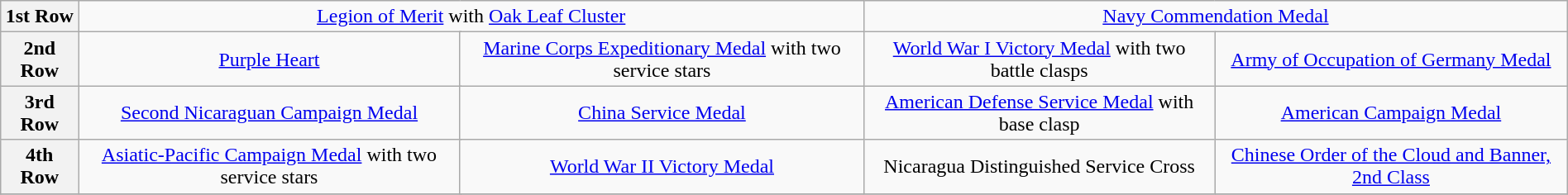<table class="wikitable" style="margin:1em auto; text-align:center;">
<tr>
<th>1st Row</th>
<td colspan="8"><a href='#'>Legion of Merit</a> with <a href='#'>Oak Leaf Cluster</a></td>
<td colspan="7"><a href='#'>Navy Commendation Medal</a></td>
</tr>
<tr>
<th>2nd Row</th>
<td colspan="4"><a href='#'>Purple Heart</a></td>
<td colspan="4"><a href='#'>Marine Corps Expeditionary Medal</a> with two service stars</td>
<td colspan="4"><a href='#'>World War I Victory Medal</a> with two battle clasps</td>
<td colspan="4"><a href='#'>Army of Occupation of Germany Medal</a></td>
</tr>
<tr>
<th>3rd Row</th>
<td colspan="4"><a href='#'>Second Nicaraguan Campaign Medal</a></td>
<td colspan="4"><a href='#'>China Service Medal</a></td>
<td colspan="4"><a href='#'>American Defense Service Medal</a> with base clasp</td>
<td colspan="4"><a href='#'>American Campaign Medal</a></td>
</tr>
<tr>
<th>4th Row</th>
<td colspan="4"><a href='#'>Asiatic-Pacific Campaign Medal</a> with two service stars</td>
<td colspan="4"><a href='#'>World War II Victory Medal</a></td>
<td colspan="4">Nicaragua Distinguished Service Cross</td>
<td colspan="4"><a href='#'>Chinese Order of the Cloud and Banner, 2nd Class</a></td>
</tr>
<tr>
</tr>
</table>
